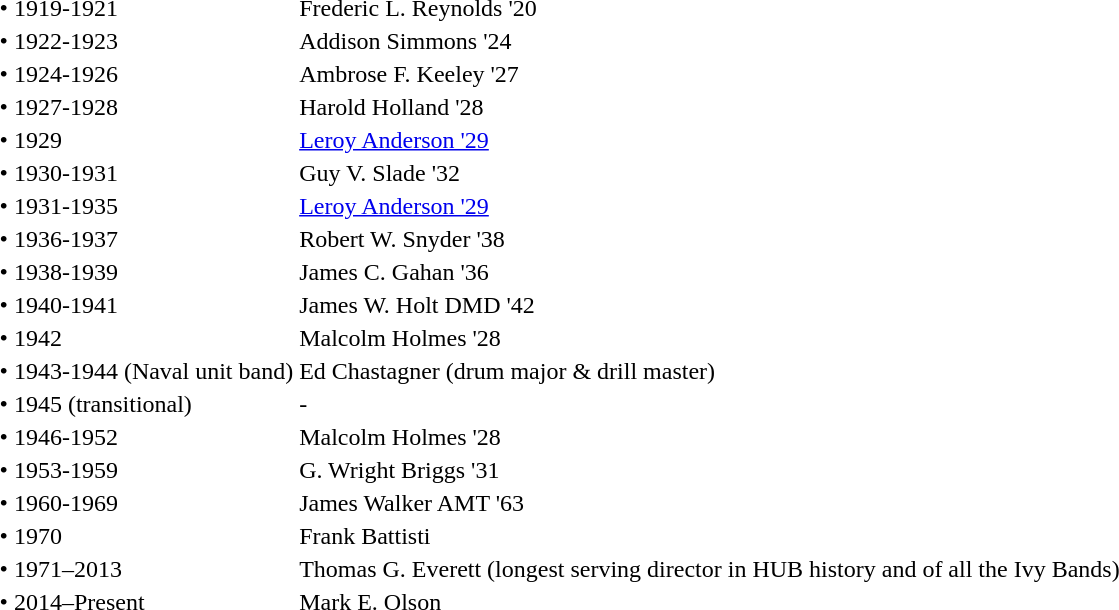<table>
<tr>
<td>• 1919-1921</td>
<td>Frederic L. Reynolds '20</td>
</tr>
<tr>
<td>• 1922-1923</td>
<td>Addison Simmons '24</td>
</tr>
<tr>
<td>• 1924-1926</td>
<td>Ambrose F. Keeley '27</td>
</tr>
<tr>
<td>• 1927-1928</td>
<td>Harold Holland '28</td>
</tr>
<tr>
<td>• 1929</td>
<td><a href='#'>Leroy Anderson '29</a></td>
</tr>
<tr>
<td>• 1930-1931</td>
<td>Guy V. Slade '32</td>
</tr>
<tr>
<td>• 1931-1935</td>
<td><a href='#'>Leroy Anderson '29</a></td>
</tr>
<tr>
<td>• 1936-1937</td>
<td>Robert W. Snyder '38</td>
</tr>
<tr>
<td>• 1938-1939</td>
<td>James C. Gahan '36</td>
</tr>
<tr>
<td>• 1940-1941</td>
<td>James W. Holt DMD '42</td>
</tr>
<tr>
<td>• 1942</td>
<td>Malcolm Holmes '28</td>
</tr>
<tr>
<td>• 1943-1944 (Naval unit band)</td>
<td>Ed Chastagner (drum major & drill master)</td>
</tr>
<tr>
<td>• 1945 (transitional)</td>
<td>-</td>
</tr>
<tr>
<td>• 1946-1952</td>
<td>Malcolm Holmes '28</td>
</tr>
<tr>
<td>• 1953-1959</td>
<td>G. Wright Briggs '31</td>
</tr>
<tr>
<td>• 1960-1969</td>
<td>James Walker AMT '63</td>
</tr>
<tr>
<td>• 1970</td>
<td>Frank Battisti</td>
</tr>
<tr>
<td>• 1971–2013</td>
<td>Thomas G. Everett (longest serving director in HUB history and of all the Ivy Bands)</td>
</tr>
<tr>
<td>• 2014–Present</td>
<td>Mark E. Olson</td>
</tr>
</table>
